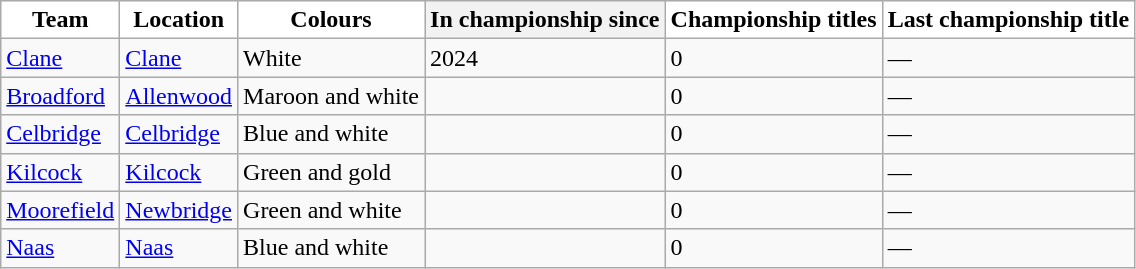<table class="wikitable sortable">
<tr>
<th style="background:white;color:black">Team</th>
<th style="background:white;color:black">Location</th>
<th style="background:white;color:black">Colours</th>
<th>In championship since</th>
<th style="background:white;color:black">Championship titles</th>
<th style="background:white;color:black">Last championship title</th>
</tr>
<tr>
<td> <a href='#'>Clane</a></td>
<td><a href='#'>Clane</a></td>
<td>White</td>
<td>2024</td>
<td>0</td>
<td>—</td>
</tr>
<tr>
<td> <a href='#'>Broadford</a></td>
<td><a href='#'>Allenwood</a></td>
<td>Maroon and white</td>
<td></td>
<td>0</td>
<td>—</td>
</tr>
<tr>
<td> <a href='#'>Celbridge</a></td>
<td><a href='#'>Celbridge</a></td>
<td>Blue and white</td>
<td></td>
<td>0</td>
<td>—</td>
</tr>
<tr>
<td> <a href='#'>Kilcock</a></td>
<td><a href='#'>Kilcock</a></td>
<td>Green and gold</td>
<td></td>
<td>0</td>
<td>—</td>
</tr>
<tr>
<td> <a href='#'>Moorefield</a></td>
<td><a href='#'>Newbridge</a></td>
<td>Green and white</td>
<td></td>
<td>0</td>
<td>—</td>
</tr>
<tr>
<td> <a href='#'>Naas</a></td>
<td><a href='#'>Naas</a></td>
<td>Blue and white</td>
<td></td>
<td>0</td>
<td>—</td>
</tr>
</table>
